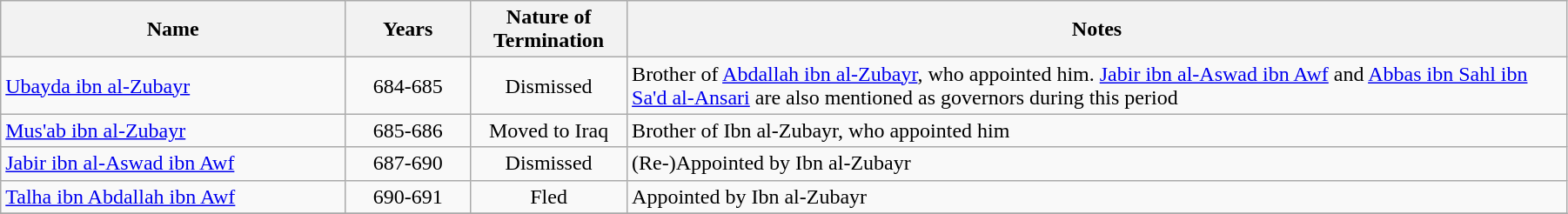<table width=95% class="wikitable">
<tr>
<th width=22%>Name</th>
<th width=8%>Years</th>
<th width=10%>Nature of<br>Termination</th>
<th width=60%>Notes</th>
</tr>
<tr>
<td><a href='#'>Ubayda ibn al-Zubayr</a></td>
<td align="center">684-685</td>
<td align="center">Dismissed</td>
<td>Brother of <a href='#'>Abdallah ibn al-Zubayr</a>, who appointed him. <a href='#'>Jabir ibn al-Aswad ibn Awf</a> and <a href='#'>Abbas ibn Sahl ibn Sa'd al-Ansari</a> are also mentioned as governors during this period</td>
</tr>
<tr>
<td><a href='#'>Mus'ab ibn al-Zubayr</a></td>
<td align="center">685-686</td>
<td align="center">Moved to Iraq</td>
<td>Brother of Ibn al-Zubayr, who appointed him</td>
</tr>
<tr>
<td><a href='#'>Jabir ibn al-Aswad ibn Awf</a></td>
<td align="center">687-690</td>
<td align="center">Dismissed</td>
<td>(Re-)Appointed by Ibn al-Zubayr</td>
</tr>
<tr>
<td><a href='#'>Talha ibn Abdallah ibn Awf</a></td>
<td align="center">690-691</td>
<td align="center">Fled</td>
<td>Appointed by Ibn al-Zubayr</td>
</tr>
<tr>
</tr>
</table>
